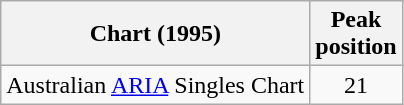<table class="wikitable">
<tr>
<th align="left">Chart (1995)</th>
<th align="left">Peak<br>position</th>
</tr>
<tr>
<td align="left">Australian <a href='#'>ARIA</a> Singles Chart</td>
<td align="center">21</td>
</tr>
</table>
